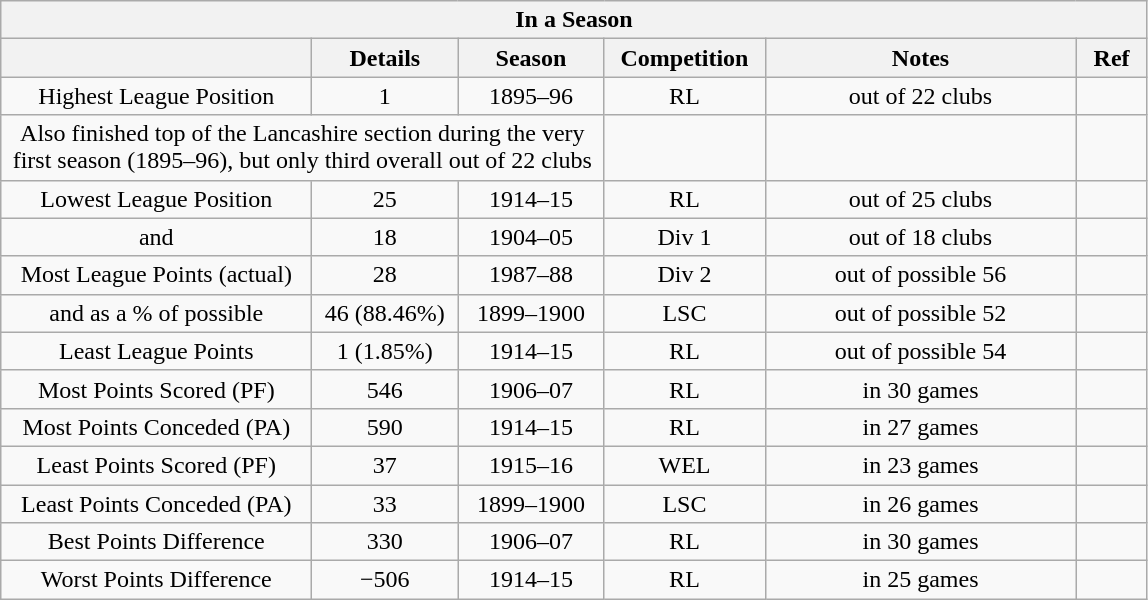<table class="wikitable" style="text-align:center;">
<tr>
<th colspan=6 abbr="Season">In a Season</th>
</tr>
<tr>
<th width=200 abbr="record"></th>
<th width=90 abbr="how much">Details</th>
<th width=90 abbr="Season">Season</th>
<th width=100 abbr="Competition">Competition</th>
<th width=200 abbr="Notes">Notes</th>
<th width=40 abbr="Ref">Ref</th>
</tr>
<tr>
<td>Highest League Position</td>
<td>1</td>
<td>1895–96</td>
<td>RL</td>
<td>out of 22 clubs</td>
<td></td>
</tr>
<tr>
<td colspan=3 abbr="Comment">Also finished top of the Lancashire section during the very first season (1895–96), but only third overall out of 22 clubs</td>
<td></td>
<td></td>
<td></td>
</tr>
<tr>
<td>Lowest League Position</td>
<td>25</td>
<td>1914–15</td>
<td>RL</td>
<td>out of 25 clubs</td>
<td></td>
</tr>
<tr>
<td>and</td>
<td>18</td>
<td>1904–05</td>
<td>Div 1</td>
<td>out of 18 clubs</td>
<td></td>
</tr>
<tr>
<td>Most League Points (actual)</td>
<td>28</td>
<td>1987–88</td>
<td>Div 2</td>
<td>out of possible 56</td>
<td></td>
</tr>
<tr>
<td>and as a % of possible</td>
<td>46 (88.46%)</td>
<td>1899–1900</td>
<td>LSC</td>
<td>out of possible 52</td>
<td></td>
</tr>
<tr>
<td>Least League Points</td>
<td>1 (1.85%)</td>
<td>1914–15</td>
<td>RL</td>
<td>out of possible 54</td>
<td></td>
</tr>
<tr>
<td>Most Points Scored (PF)</td>
<td>546</td>
<td>1906–07</td>
<td>RL</td>
<td>in 30 games</td>
<td></td>
</tr>
<tr>
<td>Most Points Conceded (PA)</td>
<td>590</td>
<td>1914–15</td>
<td>RL</td>
<td>in 27 games</td>
<td></td>
</tr>
<tr>
<td>Least Points Scored (PF)</td>
<td>37</td>
<td>1915–16</td>
<td>WEL</td>
<td>in 23 games</td>
<td></td>
</tr>
<tr>
<td>Least Points Conceded (PA)</td>
<td>33</td>
<td>1899–1900</td>
<td>LSC</td>
<td>in 26 games</td>
<td></td>
</tr>
<tr>
<td>Best Points Difference</td>
<td>330</td>
<td>1906–07</td>
<td>RL</td>
<td>in 30 games</td>
<td></td>
</tr>
<tr>
<td>Worst Points Difference</td>
<td>−506</td>
<td>1914–15</td>
<td>RL</td>
<td>in 25 games</td>
<td></td>
</tr>
</table>
